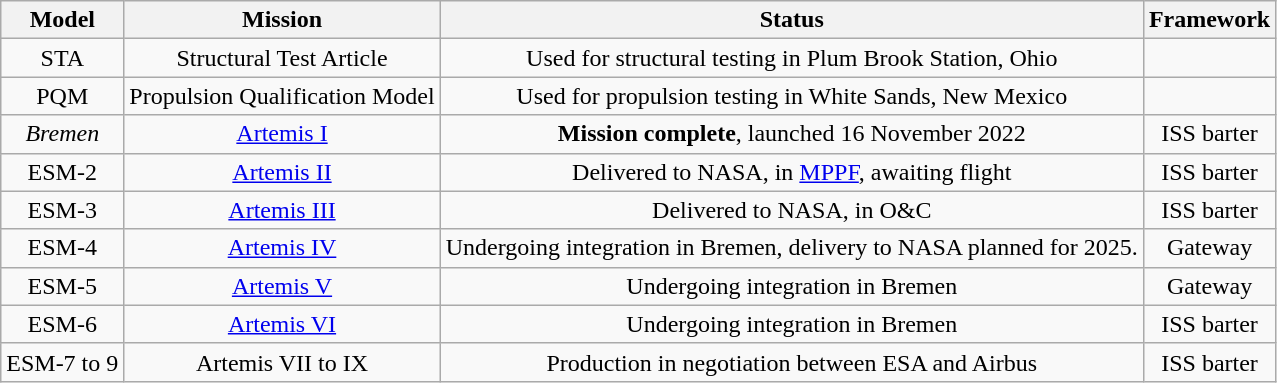<table class="wikitable sticky-header" style="text-align:center;">
<tr>
<th>Model</th>
<th>Mission</th>
<th>Status</th>
<th>Framework</th>
</tr>
<tr>
<td>STA</td>
<td>Structural Test Article</td>
<td>Used for structural testing in Plum Brook Station, Ohio</td>
<td></td>
</tr>
<tr>
<td>PQM</td>
<td>Propulsion Qualification Model</td>
<td>Used for propulsion testing in White Sands, New Mexico</td>
<td></td>
</tr>
<tr>
<td> <em>Bremen</em></td>
<td><a href='#'>Artemis I</a></td>
<td><strong>Mission complete</strong>, launched 16 November 2022</td>
<td>ISS barter</td>
</tr>
<tr>
<td>ESM-2</td>
<td><a href='#'>Artemis II</a></td>
<td>Delivered to NASA, in <a href='#'>MPPF</a>, awaiting flight</td>
<td>ISS barter</td>
</tr>
<tr>
<td>ESM-3</td>
<td><a href='#'>Artemis III</a></td>
<td>Delivered to NASA, in O&C</td>
<td>ISS barter</td>
</tr>
<tr>
<td>ESM-4</td>
<td><a href='#'>Artemis IV</a></td>
<td>Undergoing integration in Bremen, delivery to NASA planned for 2025.</td>
<td>Gateway</td>
</tr>
<tr>
<td>ESM-5</td>
<td><a href='#'>Artemis V</a></td>
<td>Undergoing integration in Bremen</td>
<td>Gateway</td>
</tr>
<tr>
<td>ESM-6</td>
<td><a href='#'>Artemis VI</a></td>
<td>Undergoing integration in Bremen</td>
<td>ISS barter</td>
</tr>
<tr>
<td>ESM-7 to 9</td>
<td>Artemis VII to IX</td>
<td>Production in negotiation between ESA and Airbus</td>
<td>ISS barter</td>
</tr>
</table>
